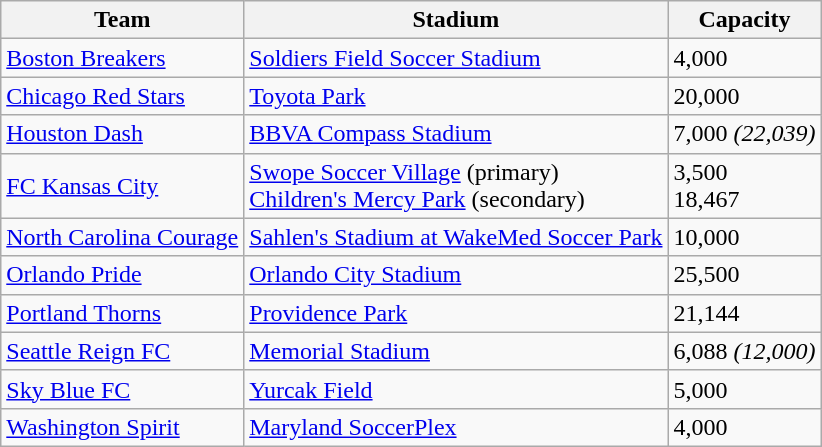<table class="sortable wikitable">
<tr>
<th>Team</th>
<th>Stadium</th>
<th data-sort-type="number">Capacity</th>
</tr>
<tr>
<td><a href='#'>Boston Breakers</a></td>
<td><a href='#'>Soldiers Field Soccer Stadium</a></td>
<td>4,000</td>
</tr>
<tr>
<td><a href='#'>Chicago Red Stars</a></td>
<td><a href='#'>Toyota Park</a></td>
<td>20,000</td>
</tr>
<tr>
<td><a href='#'>Houston Dash</a></td>
<td><a href='#'>BBVA Compass Stadium</a></td>
<td>7,000 <em>(22,039)</em></td>
</tr>
<tr>
<td><a href='#'>FC Kansas City</a></td>
<td><a href='#'>Swope Soccer Village</a> (primary)<br><a href='#'>Children's Mercy Park</a> (secondary)</td>
<td>3,500<br>18,467</td>
</tr>
<tr>
<td><a href='#'>North Carolina Courage</a></td>
<td><a href='#'>Sahlen's Stadium at WakeMed Soccer Park</a></td>
<td>10,000</td>
</tr>
<tr>
<td><a href='#'>Orlando Pride</a></td>
<td><a href='#'>Orlando City Stadium</a></td>
<td>25,500</td>
</tr>
<tr>
<td><a href='#'>Portland Thorns</a></td>
<td><a href='#'>Providence Park</a></td>
<td>21,144</td>
</tr>
<tr>
<td><a href='#'>Seattle Reign FC</a></td>
<td><a href='#'>Memorial Stadium</a></td>
<td>6,088 <em>(12,000)</em></td>
</tr>
<tr>
<td><a href='#'>Sky Blue FC</a></td>
<td><a href='#'>Yurcak Field</a></td>
<td>5,000</td>
</tr>
<tr>
<td><a href='#'>Washington Spirit</a></td>
<td><a href='#'>Maryland SoccerPlex</a></td>
<td>4,000</td>
</tr>
</table>
